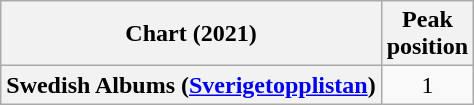<table class="wikitable plainrowheaders" style="text-align:center">
<tr>
<th scope="col">Chart (2021)</th>
<th scope="col">Peak<br>position</th>
</tr>
<tr>
<th scope="row">Swedish Albums (<a href='#'>Sverigetopplistan</a>)</th>
<td>1</td>
</tr>
</table>
